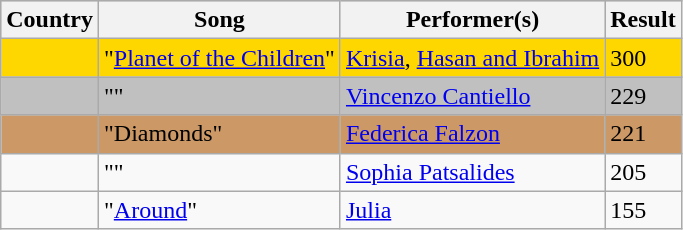<table class="sortable wikitable">
<tr style="background:#ccc;">
<th>Country</th>
<th>Song</th>
<th>Performer(s)</th>
<th>Result</th>
</tr>
<tr style="background:gold;">
<td></td>
<td>"<a href='#'>Planet of the Children</a>"</td>
<td><a href='#'>Krisia</a>, <a href='#'>Hasan and Ibrahim</a></td>
<td>300</td>
</tr>
<tr style="background:silver;">
<td></td>
<td>""</td>
<td><a href='#'>Vincenzo Cantiello</a></td>
<td>229</td>
</tr>
<tr style="background:#c96;">
<td></td>
<td>"Diamonds"</td>
<td><a href='#'>Federica Falzon</a></td>
<td>221</td>
</tr>
<tr>
<td></td>
<td>""</td>
<td><a href='#'>Sophia Patsalides</a></td>
<td>205</td>
</tr>
<tr>
<td></td>
<td>"<a href='#'>Around</a>"</td>
<td><a href='#'>Julia</a></td>
<td>155</td>
</tr>
</table>
